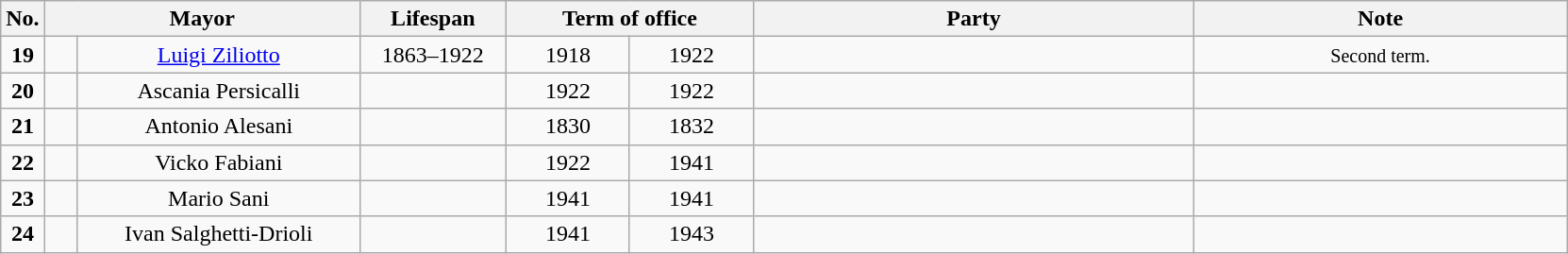<table class="wikitable" style="text-align:center;">
<tr>
<th>No.</th>
<th colspan=2>Mayor</th>
<th>Lifespan</th>
<th colspan=2>Term of office</th>
<th>Party</th>
<th>Note</th>
</tr>
<tr>
<td style="width:1em;"><strong>19</strong></td>
<td style="width:1em;"></td>
<td style="width:12em;"><a href='#'>Luigi Ziliotto</a></td>
<td style="width:6em;">1863–1922</td>
<td style="width:5em;"><small></small>1918</td>
<td style="width:5em;"><small></small>1922</td>
<td style="width:19em;"></td>
<td style="width:16em;"><small>Second term.</small></td>
</tr>
<tr>
<td style="width:1em;"><strong>20</strong></td>
<td style="width:1em;"></td>
<td style="width:12em;">Ascania Persicalli</td>
<td style="width:6em;"></td>
<td style="width:5em;"><small></small>1922</td>
<td style="width:5em;"><small></small>1922</td>
<td style="width:19em;"></td>
<td style="width:16em;"><small></small></td>
</tr>
<tr>
<td style="width:1em;"><strong>21</strong></td>
<td style="width:1em;"></td>
<td style="width:12em;">Antonio Alesani</td>
<td style="width:6em;"></td>
<td style="width:5em;"><small></small>1830</td>
<td style="width:5em;"><small></small>1832</td>
<td style="width:19em;"></td>
<td style="width:16em;"><small></small></td>
</tr>
<tr>
<td style="width:1em;"><strong>22</strong></td>
<td style="width:1em;"></td>
<td style="width:12em;">Vicko Fabiani</td>
<td style="width:6em;"></td>
<td style="width:5em;"><small></small>1922</td>
<td style="width:5em;"><small></small>1941</td>
<td style="width:19em;"></td>
<td style="width:16em;"><small></small></td>
</tr>
<tr>
<td style="width:1em;"><strong>23</strong></td>
<td style="width:1em;"></td>
<td style="width:12em;">Mario Sani</td>
<td style="width:6em;"></td>
<td style="width:5em;"><small></small>1941</td>
<td style="width:5em;"><small></small>1941</td>
<td style="width:19em;"></td>
<td style="width:16em;"><small></small></td>
</tr>
<tr>
<td style="width:1em;"><strong>24</strong></td>
<td style="width:1em;"></td>
<td style="width:12em;">Ivan Salghetti-Drioli</td>
<td style="width:6em;"></td>
<td style="width:5em;"><small></small>1941</td>
<td style="width:5em;"><small></small>1943</td>
<td style="width:19em;"></td>
<td style="width:16em;"><small></small></td>
</tr>
</table>
